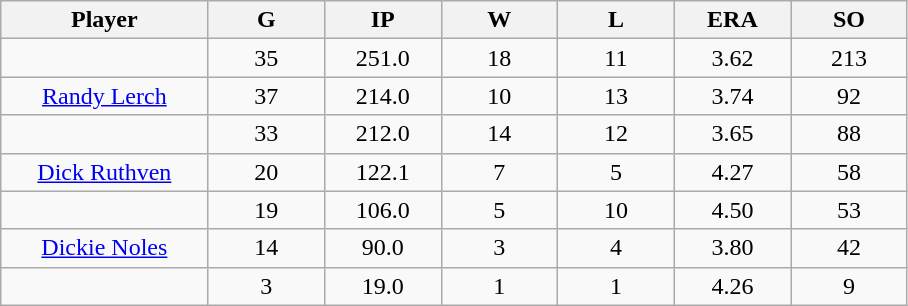<table class="wikitable sortable">
<tr>
<th bgcolor="#DDDDFF" width="16%">Player</th>
<th bgcolor="#DDDDFF" width="9%">G</th>
<th bgcolor="#DDDDFF" width="9%">IP</th>
<th bgcolor="#DDDDFF" width="9%">W</th>
<th bgcolor="#DDDDFF" width="9%">L</th>
<th bgcolor="#DDDDFF" width="9%">ERA</th>
<th bgcolor="#DDDDFF" width="9%">SO</th>
</tr>
<tr align="center">
<td></td>
<td>35</td>
<td>251.0</td>
<td>18</td>
<td>11</td>
<td>3.62</td>
<td>213</td>
</tr>
<tr align="center">
<td><a href='#'>Randy Lerch</a></td>
<td>37</td>
<td>214.0</td>
<td>10</td>
<td>13</td>
<td>3.74</td>
<td>92</td>
</tr>
<tr align="center">
<td></td>
<td>33</td>
<td>212.0</td>
<td>14</td>
<td>12</td>
<td>3.65</td>
<td>88</td>
</tr>
<tr align="center">
<td><a href='#'>Dick Ruthven</a></td>
<td>20</td>
<td>122.1</td>
<td>7</td>
<td>5</td>
<td>4.27</td>
<td>58</td>
</tr>
<tr align="center">
<td></td>
<td>19</td>
<td>106.0</td>
<td>5</td>
<td>10</td>
<td>4.50</td>
<td>53</td>
</tr>
<tr align="center">
<td><a href='#'>Dickie Noles</a></td>
<td>14</td>
<td>90.0</td>
<td>3</td>
<td>4</td>
<td>3.80</td>
<td>42</td>
</tr>
<tr align="center">
<td></td>
<td>3</td>
<td>19.0</td>
<td>1</td>
<td>1</td>
<td>4.26</td>
<td>9</td>
</tr>
</table>
